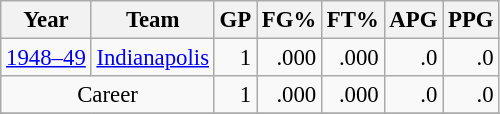<table class="wikitable sortable" style="font-size:95%; text-align:right;">
<tr>
<th>Year</th>
<th>Team</th>
<th>GP</th>
<th>FG%</th>
<th>FT%</th>
<th>APG</th>
<th>PPG</th>
</tr>
<tr>
<td style="text-align:left;"><a href='#'>1948–49</a></td>
<td style="text-align:left;"><a href='#'>Indianapolis</a></td>
<td>1</td>
<td>.000</td>
<td>.000</td>
<td>.0</td>
<td>.0</td>
</tr>
<tr>
<td style="text-align:center;" colspan="2">Career</td>
<td>1</td>
<td>.000</td>
<td>.000</td>
<td>.0</td>
<td>.0</td>
</tr>
<tr>
</tr>
</table>
